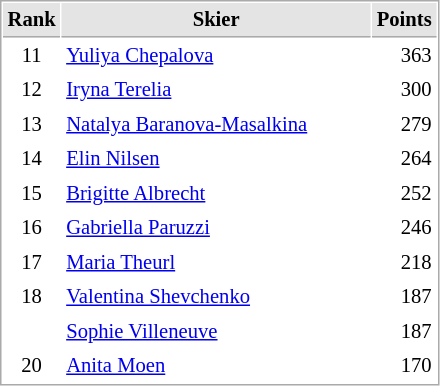<table cellspacing="1" cellpadding="3" style="border:1px solid #AAAAAA;font-size:86%">
<tr style="background-color: #E4E4E4;">
<th style="border-bottom:1px solid #AAAAAA" width=10>Rank</th>
<th style="border-bottom:1px solid #AAAAAA" width=200>Skier</th>
<th style="border-bottom:1px solid #AAAAAA" width=20 align=right>Points</th>
</tr>
<tr>
<td align=center>11</td>
<td> <a href='#'>Yuliya Chepalova</a></td>
<td align=right>363</td>
</tr>
<tr>
<td align=center>12</td>
<td> <a href='#'>Iryna Terelia</a></td>
<td align=right>300</td>
</tr>
<tr>
<td align=center>13</td>
<td> <a href='#'>Natalya Baranova-Masalkina</a></td>
<td align=right>279</td>
</tr>
<tr>
<td align=center>14</td>
<td> <a href='#'>Elin Nilsen</a></td>
<td align=right>264</td>
</tr>
<tr>
<td align=center>15</td>
<td> <a href='#'>Brigitte Albrecht</a></td>
<td align=right>252</td>
</tr>
<tr>
<td align=center>16</td>
<td> <a href='#'>Gabriella Paruzzi</a></td>
<td align=right>246</td>
</tr>
<tr>
<td align=center>17</td>
<td> <a href='#'>Maria Theurl</a></td>
<td align=right>218</td>
</tr>
<tr>
<td align=center>18</td>
<td> <a href='#'>Valentina Shevchenko</a></td>
<td align=right>187</td>
</tr>
<tr>
<td align=center></td>
<td> <a href='#'>Sophie Villeneuve</a></td>
<td align=right>187</td>
</tr>
<tr>
<td align=center>20</td>
<td> <a href='#'>Anita Moen</a></td>
<td align=right>170</td>
</tr>
</table>
